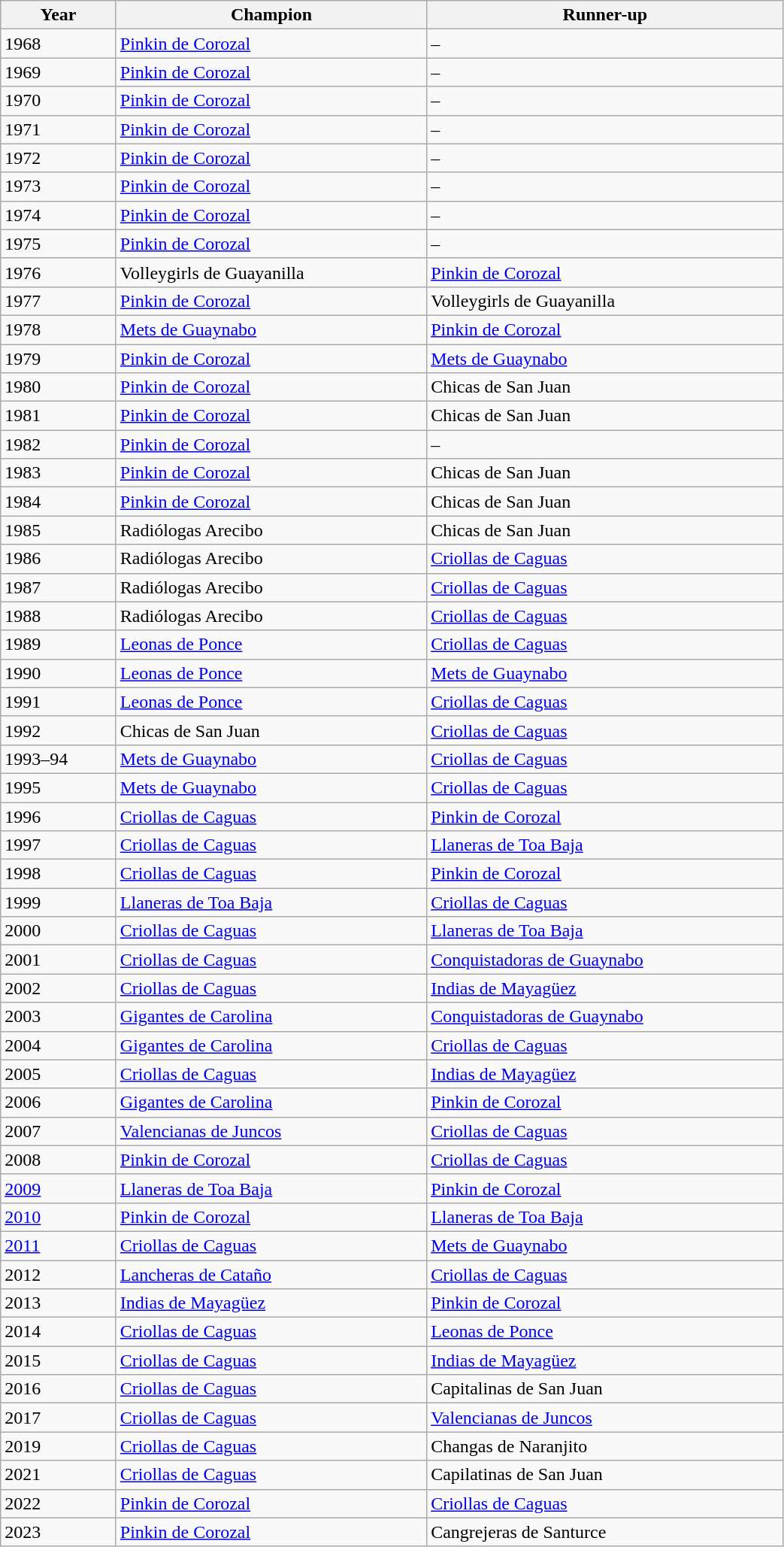<table class="wikitable sortable" style="width:55%;">
<tr>
<th>Year</th>
<th>Champion</th>
<th>Runner-up</th>
</tr>
<tr>
<td>1968</td>
<td><a href='#'>Pinkin de Corozal</a></td>
<td>–</td>
</tr>
<tr>
<td>1969</td>
<td><a href='#'>Pinkin de Corozal</a></td>
<td>–</td>
</tr>
<tr>
<td>1970</td>
<td><a href='#'>Pinkin de Corozal</a></td>
<td>–</td>
</tr>
<tr>
<td>1971</td>
<td><a href='#'>Pinkin de Corozal</a></td>
<td>–</td>
</tr>
<tr>
<td>1972</td>
<td><a href='#'>Pinkin de Corozal</a></td>
<td>–</td>
</tr>
<tr>
<td>1973</td>
<td><a href='#'>Pinkin de Corozal</a></td>
<td>–</td>
</tr>
<tr>
<td>1974</td>
<td><a href='#'>Pinkin de Corozal</a></td>
<td>–</td>
</tr>
<tr>
<td>1975</td>
<td><a href='#'>Pinkin de Corozal</a></td>
<td>–</td>
</tr>
<tr>
<td>1976</td>
<td>Volleygirls de Guayanilla</td>
<td><a href='#'>Pinkin de Corozal</a></td>
</tr>
<tr>
<td>1977</td>
<td><a href='#'>Pinkin de Corozal</a></td>
<td>Volleygirls de Guayanilla</td>
</tr>
<tr>
<td>1978</td>
<td><a href='#'>Mets de Guaynabo</a></td>
<td><a href='#'>Pinkin de Corozal</a></td>
</tr>
<tr>
<td>1979</td>
<td><a href='#'>Pinkin de Corozal</a></td>
<td><a href='#'>Mets de Guaynabo</a></td>
</tr>
<tr>
<td>1980</td>
<td><a href='#'>Pinkin de Corozal</a></td>
<td>Chicas de San Juan</td>
</tr>
<tr>
<td>1981</td>
<td><a href='#'>Pinkin de Corozal</a></td>
<td>Chicas de San Juan</td>
</tr>
<tr>
<td>1982</td>
<td><a href='#'>Pinkin de Corozal</a></td>
<td>–</td>
</tr>
<tr>
<td>1983</td>
<td><a href='#'>Pinkin de Corozal</a></td>
<td>Chicas de San Juan</td>
</tr>
<tr>
<td>1984</td>
<td><a href='#'>Pinkin de Corozal</a></td>
<td>Chicas de San Juan</td>
</tr>
<tr>
<td>1985</td>
<td>Radiólogas Arecibo</td>
<td>Chicas de San Juan</td>
</tr>
<tr>
<td>1986</td>
<td>Radiólogas Arecibo</td>
<td><a href='#'>Criollas de Caguas</a></td>
</tr>
<tr>
<td>1987</td>
<td>Radiólogas Arecibo</td>
<td><a href='#'>Criollas de Caguas</a></td>
</tr>
<tr>
<td>1988</td>
<td>Radiólogas Arecibo</td>
<td><a href='#'>Criollas de Caguas</a></td>
</tr>
<tr>
<td>1989</td>
<td><a href='#'>Leonas de Ponce</a></td>
<td><a href='#'>Criollas de Caguas</a></td>
</tr>
<tr>
<td>1990</td>
<td><a href='#'>Leonas de Ponce</a></td>
<td><a href='#'>Mets de Guaynabo</a></td>
</tr>
<tr>
<td>1991</td>
<td><a href='#'>Leonas de Ponce</a></td>
<td><a href='#'>Criollas de Caguas</a></td>
</tr>
<tr>
<td>1992</td>
<td>Chicas de San Juan</td>
<td><a href='#'>Criollas de Caguas</a></td>
</tr>
<tr>
<td>1993–94</td>
<td><a href='#'>Mets de Guaynabo</a></td>
<td><a href='#'>Criollas de Caguas</a></td>
</tr>
<tr>
<td>1995</td>
<td><a href='#'>Mets de Guaynabo</a></td>
<td><a href='#'>Criollas de Caguas</a></td>
</tr>
<tr>
<td>1996</td>
<td><a href='#'>Criollas de Caguas</a></td>
<td><a href='#'>Pinkin de Corozal</a></td>
</tr>
<tr>
<td>1997</td>
<td><a href='#'>Criollas de Caguas</a></td>
<td><a href='#'>Llaneras de Toa Baja</a></td>
</tr>
<tr>
<td>1998</td>
<td><a href='#'>Criollas de Caguas</a></td>
<td><a href='#'>Pinkin de Corozal</a></td>
</tr>
<tr>
<td>1999</td>
<td><a href='#'>Llaneras de Toa Baja</a></td>
<td><a href='#'>Criollas de Caguas</a></td>
</tr>
<tr>
<td>2000</td>
<td><a href='#'>Criollas de Caguas</a></td>
<td><a href='#'>Llaneras de Toa Baja</a></td>
</tr>
<tr>
<td>2001</td>
<td><a href='#'>Criollas de Caguas</a></td>
<td><a href='#'>Conquistadoras de Guaynabo</a></td>
</tr>
<tr>
<td>2002</td>
<td><a href='#'>Criollas de Caguas</a></td>
<td><a href='#'>Indias de Mayagüez</a></td>
</tr>
<tr>
<td>2003</td>
<td><a href='#'>Gigantes de Carolina</a></td>
<td><a href='#'>Conquistadoras de Guaynabo</a></td>
</tr>
<tr>
<td>2004</td>
<td><a href='#'>Gigantes de Carolina</a></td>
<td><a href='#'>Criollas de Caguas</a></td>
</tr>
<tr>
<td>2005</td>
<td><a href='#'>Criollas de Caguas</a></td>
<td><a href='#'>Indias de Mayagüez</a></td>
</tr>
<tr>
<td>2006</td>
<td><a href='#'>Gigantes de Carolina</a></td>
<td><a href='#'>Pinkin de Corozal</a></td>
</tr>
<tr>
<td>2007</td>
<td><a href='#'>Valencianas de Juncos</a></td>
<td><a href='#'>Criollas de Caguas</a></td>
</tr>
<tr>
<td>2008</td>
<td><a href='#'>Pinkin de Corozal</a></td>
<td><a href='#'>Criollas de Caguas</a></td>
</tr>
<tr>
<td><a href='#'>2009</a></td>
<td><a href='#'>Llaneras de Toa Baja</a></td>
<td><a href='#'>Pinkin de Corozal</a></td>
</tr>
<tr>
<td><a href='#'>2010</a></td>
<td><a href='#'>Pinkin de Corozal</a></td>
<td><a href='#'>Llaneras de Toa Baja</a></td>
</tr>
<tr>
<td><a href='#'>2011</a></td>
<td><a href='#'>Criollas de Caguas</a></td>
<td><a href='#'>Mets de Guaynabo</a></td>
</tr>
<tr>
<td>2012</td>
<td><a href='#'>Lancheras de Cataño</a></td>
<td><a href='#'>Criollas de Caguas</a></td>
</tr>
<tr>
<td>2013</td>
<td><a href='#'>Indias de Mayagüez</a></td>
<td><a href='#'>Pinkin de Corozal</a></td>
</tr>
<tr>
<td>2014</td>
<td><a href='#'>Criollas de Caguas</a></td>
<td><a href='#'>Leonas de Ponce</a></td>
</tr>
<tr>
<td>2015</td>
<td><a href='#'>Criollas de Caguas</a></td>
<td><a href='#'>Indias de Mayagüez</a></td>
</tr>
<tr>
<td>2016</td>
<td><a href='#'>Criollas de Caguas</a></td>
<td>Capitalinas de San Juan</td>
</tr>
<tr>
<td>2017</td>
<td><a href='#'>Criollas de Caguas</a></td>
<td><a href='#'>Valencianas de Juncos</a></td>
</tr>
<tr>
<td>2019</td>
<td><a href='#'>Criollas de Caguas</a></td>
<td>Changas de Naranjito</td>
</tr>
<tr>
<td>2021</td>
<td><a href='#'>Criollas de Caguas</a></td>
<td>Capilatinas de San Juan</td>
</tr>
<tr>
<td>2022</td>
<td><a href='#'>Pinkin de Corozal</a></td>
<td><a href='#'>Criollas de Caguas</a></td>
</tr>
<tr>
<td>2023</td>
<td><a href='#'>Pinkin de Corozal</a></td>
<td>Cangrejeras de Santurce</td>
</tr>
</table>
